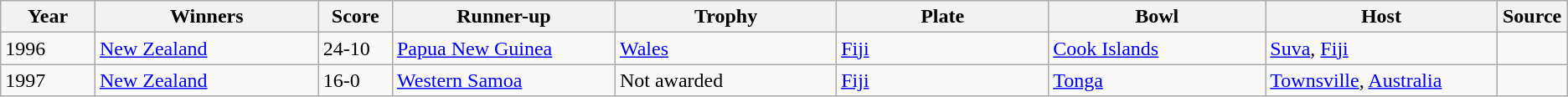<table class="wikitable sortable">
<tr>
<th width=90>Year</th>
<th width=240>Winners</th>
<th width=60>Score</th>
<th width=240>Runner-up</th>
<th width=240>Trophy</th>
<th width=240>Plate</th>
<th width=240>Bowl</th>
<th width=240>Host</th>
<th width=50 class="unsortable">Source</th>
</tr>
<tr>
<td>1996</td>
<td><a href='#'>New Zealand</a></td>
<td>24-10</td>
<td><a href='#'>Papua New Guinea</a></td>
<td><a href='#'>Wales</a></td>
<td><a href='#'>Fiji</a></td>
<td><a href='#'>Cook Islands</a></td>
<td><a href='#'>Suva</a>, <a href='#'>Fiji</a></td>
<td></td>
</tr>
<tr>
<td>1997</td>
<td><a href='#'>New Zealand</a></td>
<td>16-0</td>
<td><a href='#'>Western Samoa</a></td>
<td>Not awarded</td>
<td><a href='#'>Fiji</a></td>
<td><a href='#'>Tonga</a></td>
<td><a href='#'>Townsville</a>, <a href='#'>Australia</a></td>
<td></td>
</tr>
</table>
